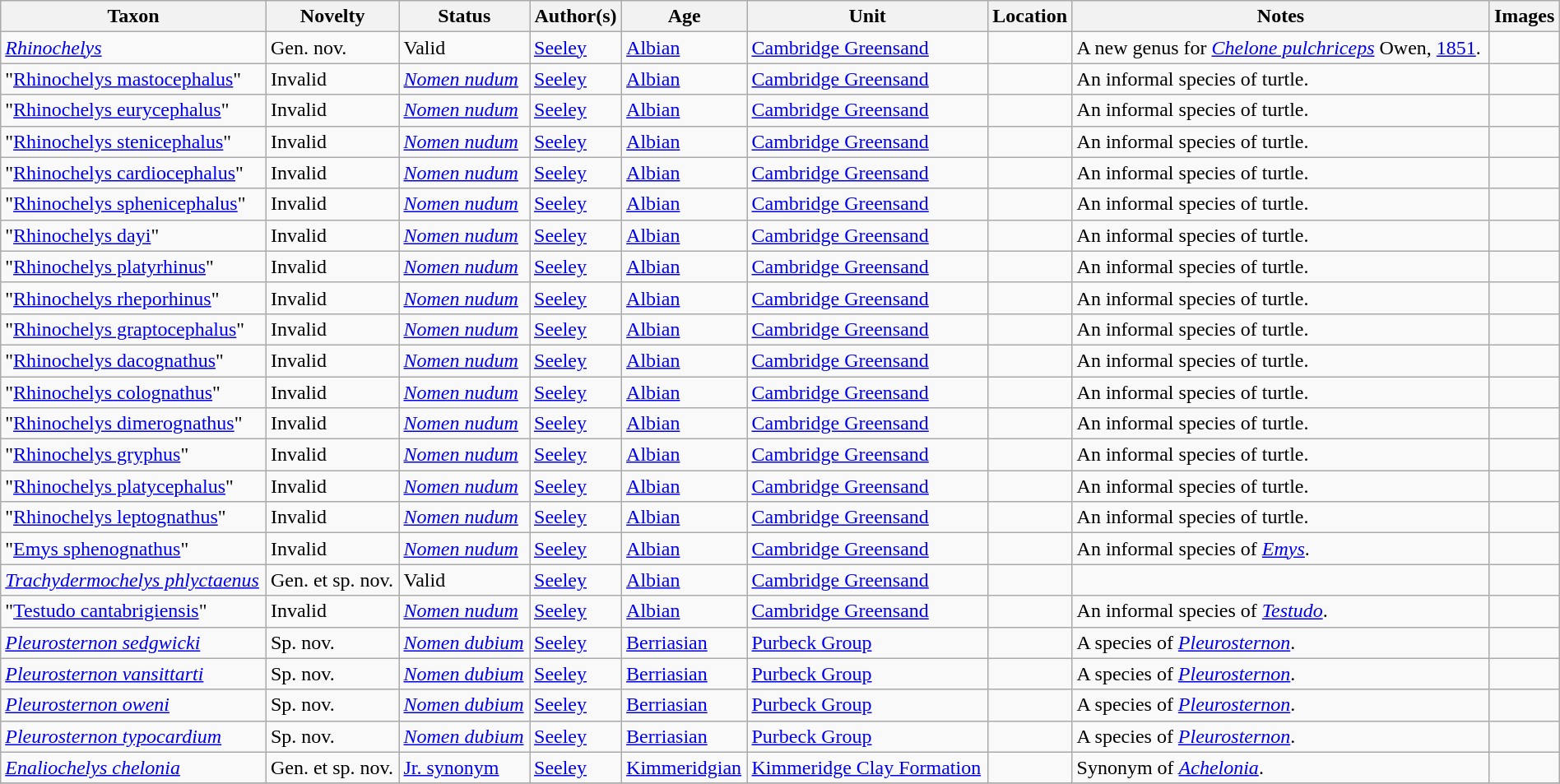<table class="wikitable sortable" align="center" width="100%">
<tr>
<th>Taxon</th>
<th>Novelty</th>
<th>Status</th>
<th>Author(s)</th>
<th>Age</th>
<th>Unit</th>
<th>Location</th>
<th>Notes</th>
<th>Images</th>
</tr>
<tr>
<td><em><a href='#'>Rhinochelys</a></em></td>
<td>Gen. nov.</td>
<td>Valid</td>
<td><a href='#'>Seeley</a></td>
<td><a href='#'>Albian</a></td>
<td><a href='#'>Cambridge Greensand</a></td>
<td></td>
<td>A new genus for <em><a href='#'>Chelone pulchriceps</a></em> Owen, <a href='#'>1851</a>.</td>
<td></td>
</tr>
<tr>
<td>"<a href='#'>Rhinochelys mastocephalus</a>"</td>
<td>Invalid</td>
<td><em><a href='#'>Nomen nudum</a></em></td>
<td><a href='#'>Seeley</a></td>
<td><a href='#'>Albian</a></td>
<td><a href='#'>Cambridge Greensand</a></td>
<td></td>
<td>An informal species of turtle.</td>
<td></td>
</tr>
<tr>
<td>"<a href='#'>Rhinochelys eurycephalus</a>"</td>
<td>Invalid</td>
<td><em><a href='#'>Nomen nudum</a></em></td>
<td><a href='#'>Seeley</a></td>
<td><a href='#'>Albian</a></td>
<td><a href='#'>Cambridge Greensand</a></td>
<td></td>
<td>An informal species of turtle.</td>
<td></td>
</tr>
<tr>
<td>"<a href='#'>Rhinochelys stenicephalus</a>"</td>
<td>Invalid</td>
<td><em><a href='#'>Nomen nudum</a></em></td>
<td><a href='#'>Seeley</a></td>
<td><a href='#'>Albian</a></td>
<td><a href='#'>Cambridge Greensand</a></td>
<td></td>
<td>An informal species of turtle.</td>
<td></td>
</tr>
<tr>
<td>"<a href='#'>Rhinochelys cardiocephalus</a>"</td>
<td>Invalid</td>
<td><em><a href='#'>Nomen nudum</a></em></td>
<td><a href='#'>Seeley</a></td>
<td><a href='#'>Albian</a></td>
<td><a href='#'>Cambridge Greensand</a></td>
<td></td>
<td>An informal species of turtle.</td>
<td></td>
</tr>
<tr>
<td>"<a href='#'>Rhinochelys sphenicephalus</a>"</td>
<td>Invalid</td>
<td><em><a href='#'>Nomen nudum</a></em></td>
<td><a href='#'>Seeley</a></td>
<td><a href='#'>Albian</a></td>
<td><a href='#'>Cambridge Greensand</a></td>
<td></td>
<td>An informal species of turtle.</td>
<td></td>
</tr>
<tr>
<td>"<a href='#'>Rhinochelys dayi</a>"</td>
<td>Invalid</td>
<td><em><a href='#'>Nomen nudum</a></em></td>
<td><a href='#'>Seeley</a></td>
<td><a href='#'>Albian</a></td>
<td><a href='#'>Cambridge Greensand</a></td>
<td></td>
<td>An informal species of turtle.</td>
<td></td>
</tr>
<tr>
<td>"<a href='#'>Rhinochelys platyrhinus</a>"</td>
<td>Invalid</td>
<td><em><a href='#'>Nomen nudum</a></em></td>
<td><a href='#'>Seeley</a></td>
<td><a href='#'>Albian</a></td>
<td><a href='#'>Cambridge Greensand</a></td>
<td></td>
<td>An informal species of turtle.</td>
<td></td>
</tr>
<tr>
<td>"<a href='#'>Rhinochelys rheporhinus</a>"</td>
<td>Invalid</td>
<td><em><a href='#'>Nomen nudum</a></em></td>
<td><a href='#'>Seeley</a></td>
<td><a href='#'>Albian</a></td>
<td><a href='#'>Cambridge Greensand</a></td>
<td></td>
<td>An informal species of turtle.</td>
<td></td>
</tr>
<tr>
<td>"<a href='#'>Rhinochelys graptocephalus</a>"</td>
<td>Invalid</td>
<td><em><a href='#'>Nomen nudum</a></em></td>
<td><a href='#'>Seeley</a></td>
<td><a href='#'>Albian</a></td>
<td><a href='#'>Cambridge Greensand</a></td>
<td></td>
<td>An informal species of turtle.</td>
<td></td>
</tr>
<tr>
<td>"<a href='#'>Rhinochelys dacognathus</a>"</td>
<td>Invalid</td>
<td><em><a href='#'>Nomen nudum</a></em></td>
<td><a href='#'>Seeley</a></td>
<td><a href='#'>Albian</a></td>
<td><a href='#'>Cambridge Greensand</a></td>
<td></td>
<td>An informal species of turtle.</td>
<td></td>
</tr>
<tr>
<td>"<a href='#'>Rhinochelys colognathus</a>"</td>
<td>Invalid</td>
<td><em><a href='#'>Nomen nudum</a></em></td>
<td><a href='#'>Seeley</a></td>
<td><a href='#'>Albian</a></td>
<td><a href='#'>Cambridge Greensand</a></td>
<td></td>
<td>An informal species of turtle.</td>
<td></td>
</tr>
<tr>
<td>"<a href='#'>Rhinochelys dimerognathus</a>"</td>
<td>Invalid</td>
<td><em><a href='#'>Nomen nudum</a></em></td>
<td><a href='#'>Seeley</a></td>
<td><a href='#'>Albian</a></td>
<td><a href='#'>Cambridge Greensand</a></td>
<td></td>
<td>An informal species of turtle.</td>
<td></td>
</tr>
<tr>
<td>"<a href='#'>Rhinochelys gryphus</a>"</td>
<td>Invalid</td>
<td><em><a href='#'>Nomen nudum</a></em></td>
<td><a href='#'>Seeley</a></td>
<td><a href='#'>Albian</a></td>
<td><a href='#'>Cambridge Greensand</a></td>
<td></td>
<td>An informal species of turtle.</td>
<td></td>
</tr>
<tr>
<td>"<a href='#'>Rhinochelys platycephalus</a>"</td>
<td>Invalid</td>
<td><em><a href='#'>Nomen nudum</a></em></td>
<td><a href='#'>Seeley</a></td>
<td><a href='#'>Albian</a></td>
<td><a href='#'>Cambridge Greensand</a></td>
<td></td>
<td>An informal species of turtle.</td>
<td></td>
</tr>
<tr>
<td>"<a href='#'>Rhinochelys leptognathus</a>"</td>
<td>Invalid</td>
<td><em><a href='#'>Nomen nudum</a></em></td>
<td><a href='#'>Seeley</a></td>
<td><a href='#'>Albian</a></td>
<td><a href='#'>Cambridge Greensand</a></td>
<td></td>
<td>An informal species of turtle.</td>
<td></td>
</tr>
<tr>
<td>"<a href='#'>Emys sphenognathus</a>"</td>
<td>Invalid</td>
<td><em><a href='#'>Nomen nudum</a></em></td>
<td><a href='#'>Seeley</a></td>
<td><a href='#'>Albian</a></td>
<td><a href='#'>Cambridge Greensand</a></td>
<td></td>
<td>An informal species of <em><a href='#'>Emys</a></em>.</td>
<td></td>
</tr>
<tr>
<td><em><a href='#'>Trachydermochelys phlyctaenus</a></em></td>
<td>Gen. et sp. nov.</td>
<td>Valid</td>
<td><a href='#'>Seeley</a></td>
<td><a href='#'>Albian</a></td>
<td><a href='#'>Cambridge Greensand</a></td>
<td></td>
<td></td>
<td></td>
</tr>
<tr>
<td>"<a href='#'>Testudo cantabrigiensis</a>"</td>
<td>Invalid</td>
<td><em><a href='#'>Nomen nudum</a></em></td>
<td><a href='#'>Seeley</a></td>
<td><a href='#'>Albian</a></td>
<td><a href='#'>Cambridge Greensand</a></td>
<td></td>
<td>An informal species of <em><a href='#'>Testudo</a></em>.</td>
<td></td>
</tr>
<tr>
<td><em><a href='#'>Pleurosternon sedgwicki</a></em></td>
<td>Sp. nov.</td>
<td><em><a href='#'>Nomen dubium</a></em></td>
<td><a href='#'>Seeley</a></td>
<td><a href='#'>Berriasian</a></td>
<td><a href='#'>Purbeck Group</a></td>
<td></td>
<td>A species of <em><a href='#'>Pleurosternon</a></em>.</td>
<td></td>
</tr>
<tr>
<td><em><a href='#'>Pleurosternon vansittarti</a></em></td>
<td>Sp. nov.</td>
<td><em><a href='#'>Nomen dubium</a></em></td>
<td><a href='#'>Seeley</a></td>
<td><a href='#'>Berriasian</a></td>
<td><a href='#'>Purbeck Group</a></td>
<td></td>
<td>A species of <em><a href='#'>Pleurosternon</a></em>.</td>
<td></td>
</tr>
<tr>
<td><em><a href='#'>Pleurosternon oweni</a></em></td>
<td>Sp. nov.</td>
<td><em><a href='#'>Nomen dubium</a></em></td>
<td><a href='#'>Seeley</a></td>
<td><a href='#'>Berriasian</a></td>
<td><a href='#'>Purbeck Group</a></td>
<td></td>
<td>A species of <em><a href='#'>Pleurosternon</a></em>.</td>
<td></td>
</tr>
<tr>
<td><em><a href='#'>Pleurosternon typocardium</a></em></td>
<td>Sp. nov.</td>
<td><em><a href='#'>Nomen dubium</a></em></td>
<td><a href='#'>Seeley</a></td>
<td><a href='#'>Berriasian</a></td>
<td><a href='#'>Purbeck Group</a></td>
<td></td>
<td>A species of <em><a href='#'>Pleurosternon</a></em>.</td>
<td></td>
</tr>
<tr>
<td><em><a href='#'>Enaliochelys chelonia</a></em></td>
<td>Gen. et sp. nov.</td>
<td><a href='#'>Jr. synonym</a></td>
<td><a href='#'>Seeley</a></td>
<td><a href='#'>Kimmeridgian</a></td>
<td><a href='#'>Kimmeridge Clay Formation</a></td>
<td></td>
<td>Synonym of <em><a href='#'>Achelonia</a></em>.</td>
<td></td>
</tr>
<tr>
</tr>
</table>
